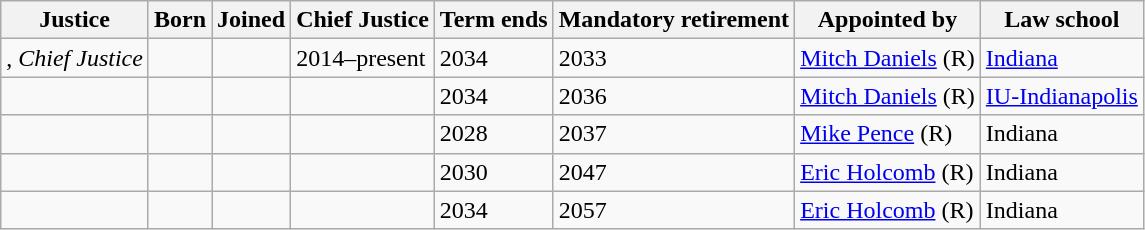<table class="wikitable sortable">
<tr>
<th>Justice</th>
<th>Born</th>
<th>Joined</th>
<th>Chief Justice</th>
<th>Term ends</th>
<th>Mandatory retirement</th>
<th>Appointed by</th>
<th>Law school</th>
</tr>
<tr>
<td>, <em>Chief Justice</em></td>
<td></td>
<td></td>
<td>2014–present</td>
<td>2034</td>
<td>2033</td>
<td><a href='#'>Mitch Daniels</a> (R)</td>
<td><a href='#'>Indiana</a></td>
</tr>
<tr>
<td></td>
<td></td>
<td></td>
<td align="center"></td>
<td>2034</td>
<td>2036</td>
<td><a href='#'>Mitch Daniels</a> (R)</td>
<td><a href='#'>IU-Indianapolis</a></td>
</tr>
<tr>
<td></td>
<td></td>
<td></td>
<td align="center"></td>
<td>2028</td>
<td>2037</td>
<td><a href='#'>Mike Pence</a> (R)</td>
<td>Indiana</td>
</tr>
<tr>
<td></td>
<td></td>
<td></td>
<td align="center"></td>
<td>2030</td>
<td>2047</td>
<td><a href='#'>Eric Holcomb</a> (R)</td>
<td>Indiana</td>
</tr>
<tr>
<td></td>
<td></td>
<td></td>
<td align="center"></td>
<td>2034</td>
<td>2057</td>
<td><a href='#'>Eric Holcomb</a> (R)</td>
<td>Indiana</td>
</tr>
</table>
